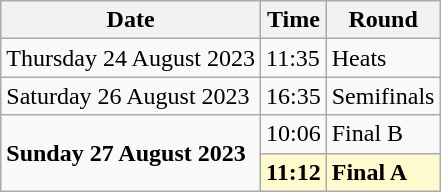<table class="wikitable">
<tr>
<th>Date</th>
<th>Time</th>
<th>Round</th>
</tr>
<tr>
<td>Thursday 24 August 2023</td>
<td>11:35</td>
<td>Heats</td>
</tr>
<tr>
<td>Saturday 26 August 2023</td>
<td>16:35</td>
<td>Semifinals</td>
</tr>
<tr>
<td rowspan=2><strong>Sunday 27 August 2023</strong></td>
<td>10:06</td>
<td>Final B</td>
</tr>
<tr>
<td style=background:lemonchiffon><strong>11:12</strong></td>
<td style=background:lemonchiffon><strong>Final A</strong></td>
</tr>
</table>
